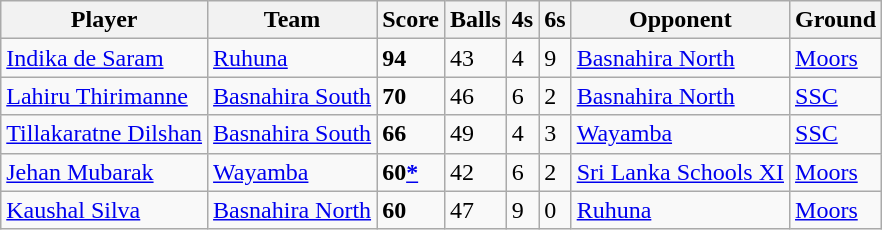<table class="wikitable">
<tr>
<th>Player</th>
<th>Team</th>
<th>Score</th>
<th>Balls</th>
<th>4s</th>
<th>6s</th>
<th>Opponent</th>
<th>Ground</th>
</tr>
<tr>
<td><a href='#'>Indika de Saram</a></td>
<td><a href='#'>Ruhuna</a></td>
<td><strong>94</strong></td>
<td>43</td>
<td>4</td>
<td>9</td>
<td><a href='#'>Basnahira North</a></td>
<td><a href='#'>Moors</a></td>
</tr>
<tr>
<td><a href='#'>Lahiru Thirimanne</a></td>
<td><a href='#'>Basnahira South</a></td>
<td><strong>70</strong></td>
<td>46</td>
<td>6</td>
<td>2</td>
<td><a href='#'>Basnahira North</a></td>
<td><a href='#'>SSC</a></td>
</tr>
<tr>
<td><a href='#'>Tillakaratne Dilshan</a></td>
<td><a href='#'>Basnahira South</a></td>
<td><strong>66</strong></td>
<td>49</td>
<td>4</td>
<td>3</td>
<td><a href='#'>Wayamba</a></td>
<td><a href='#'>SSC</a></td>
</tr>
<tr>
<td><a href='#'>Jehan Mubarak</a></td>
<td><a href='#'>Wayamba</a></td>
<td><strong>60<a href='#'>*</a></strong></td>
<td>42</td>
<td>6</td>
<td>2</td>
<td><a href='#'>Sri Lanka Schools XI</a></td>
<td><a href='#'>Moors</a></td>
</tr>
<tr>
<td><a href='#'>Kaushal Silva</a></td>
<td><a href='#'>Basnahira North</a></td>
<td><strong>60</strong></td>
<td>47</td>
<td>9</td>
<td>0</td>
<td><a href='#'>Ruhuna</a></td>
<td><a href='#'>Moors</a></td>
</tr>
</table>
